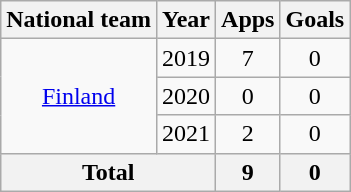<table class="wikitable" style="text-align:center">
<tr>
<th>National team</th>
<th>Year</th>
<th>Apps</th>
<th>Goals</th>
</tr>
<tr>
<td rowspan="3"><a href='#'>Finland</a></td>
<td>2019</td>
<td>7</td>
<td>0</td>
</tr>
<tr>
<td>2020</td>
<td>0</td>
<td>0</td>
</tr>
<tr>
<td>2021</td>
<td>2</td>
<td>0</td>
</tr>
<tr>
<th colspan="2">Total</th>
<th>9</th>
<th>0</th>
</tr>
</table>
